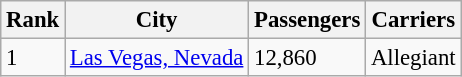<table class="wikitable sortable" style="font-size: 95%">
<tr>
<th>Rank</th>
<th>City</th>
<th>Passengers</th>
<th>Carriers</th>
</tr>
<tr>
<td>1</td>
<td><a href='#'>Las Vegas, Nevada</a></td>
<td>12,860</td>
<td>Allegiant</td>
</tr>
</table>
